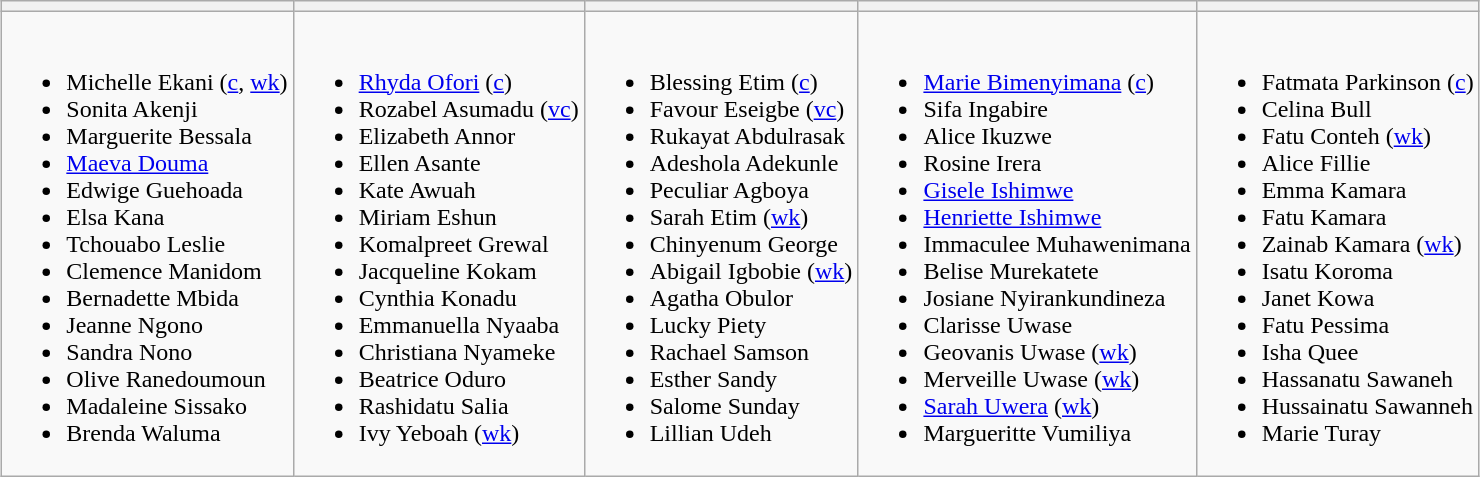<table class="wikitable" style="text-align:left; margin:auto">
<tr>
<th></th>
<th></th>
<th></th>
<th></th>
<th></th>
</tr>
<tr style="vertical-align:top">
<td><br><ul><li>Michelle Ekani (<a href='#'>c</a>, <a href='#'>wk</a>)</li><li>Sonita Akenji</li><li>Marguerite Bessala</li><li><a href='#'>Maeva Douma</a></li><li>Edwige Guehoada</li><li>Elsa Kana</li><li>Tchouabo Leslie</li><li>Clemence Manidom</li><li>Bernadette Mbida</li><li>Jeanne Ngono</li><li>Sandra Nono</li><li>Olive Ranedoumoun</li><li>Madaleine Sissako</li><li>Brenda Waluma</li></ul></td>
<td><br><ul><li><a href='#'>Rhyda Ofori</a> (<a href='#'>c</a>)</li><li>Rozabel Asumadu (<a href='#'>vc</a>)</li><li>Elizabeth Annor</li><li>Ellen Asante</li><li>Kate Awuah</li><li>Miriam Eshun</li><li>Komalpreet Grewal</li><li>Jacqueline Kokam</li><li>Cynthia Konadu</li><li>Emmanuella Nyaaba</li><li>Christiana Nyameke</li><li>Beatrice Oduro</li><li>Rashidatu Salia</li><li>Ivy Yeboah (<a href='#'>wk</a>)</li></ul></td>
<td><br><ul><li>Blessing Etim (<a href='#'>c</a>)</li><li>Favour Eseigbe (<a href='#'>vc</a>)</li><li>Rukayat Abdulrasak</li><li>Adeshola Adekunle</li><li>Peculiar Agboya</li><li>Sarah Etim (<a href='#'>wk</a>)</li><li>Chinyenum George</li><li>Abigail Igbobie (<a href='#'>wk</a>)</li><li>Agatha Obulor</li><li>Lucky Piety</li><li>Rachael Samson</li><li>Esther Sandy</li><li>Salome Sunday</li><li>Lillian Udeh</li></ul></td>
<td><br><ul><li><a href='#'>Marie Bimenyimana</a> (<a href='#'>c</a>)</li><li>Sifa Ingabire</li><li>Alice Ikuzwe</li><li>Rosine Irera</li><li><a href='#'>Gisele Ishimwe</a></li><li><a href='#'>Henriette Ishimwe</a></li><li>Immaculee Muhawenimana</li><li>Belise Murekatete</li><li>Josiane Nyirankundineza</li><li>Clarisse Uwase</li><li>Geovanis Uwase (<a href='#'>wk</a>)</li><li>Merveille Uwase (<a href='#'>wk</a>)</li><li><a href='#'>Sarah Uwera</a> (<a href='#'>wk</a>)</li><li>Margueritte Vumiliya</li></ul></td>
<td><br><ul><li>Fatmata Parkinson (<a href='#'>c</a>)</li><li>Celina Bull</li><li>Fatu Conteh (<a href='#'>wk</a>)</li><li>Alice Fillie</li><li>Emma Kamara</li><li>Fatu Kamara</li><li>Zainab Kamara (<a href='#'>wk</a>)</li><li>Isatu Koroma</li><li>Janet Kowa</li><li>Fatu Pessima</li><li>Isha Quee</li><li>Hassanatu Sawaneh</li><li>Hussainatu Sawanneh</li><li>Marie Turay</li></ul></td>
</tr>
</table>
